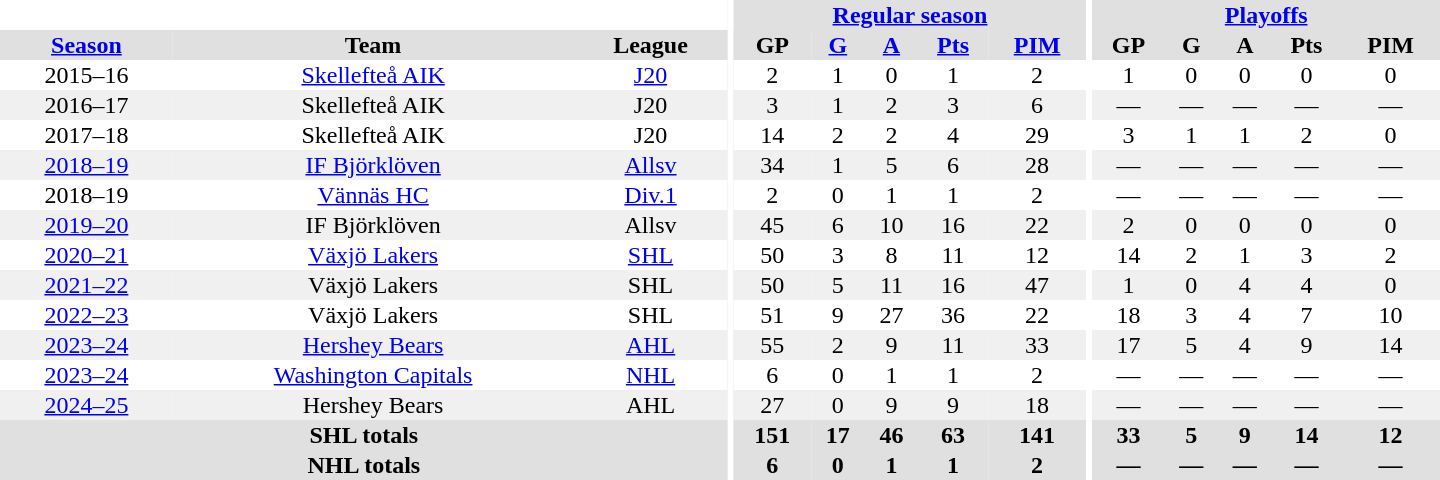<table border="0" cellpadding="1" cellspacing="0" style="text-align:center; width:60em">
<tr bgcolor="#e0e0e0">
<th colspan="3" bgcolor="#ffffff"></th>
<th rowspan="99" bgcolor="#ffffff"></th>
<th colspan="5"><a href='#'>Regular season</a></th>
<th rowspan="99" bgcolor="#ffffff"></th>
<th colspan="5"><a href='#'>Playoffs</a></th>
</tr>
<tr bgcolor="#e0e0e0">
<th><a href='#'>Season</a></th>
<th>Team</th>
<th>League</th>
<th>GP</th>
<th><a href='#'>G</a></th>
<th><a href='#'>A</a></th>
<th><a href='#'>Pts</a></th>
<th><a href='#'>PIM</a></th>
<th>GP</th>
<th>G</th>
<th>A</th>
<th>Pts</th>
<th>PIM</th>
</tr>
<tr>
<td>2015–16</td>
<td><a href='#'>Skellefteå AIK</a></td>
<td><a href='#'>J20</a></td>
<td>2</td>
<td>1</td>
<td>0</td>
<td>1</td>
<td>2</td>
<td>1</td>
<td>0</td>
<td>0</td>
<td>0</td>
<td>0</td>
</tr>
<tr bgcolor="#f0f0f0">
<td>2016–17</td>
<td>Skellefteå AIK</td>
<td>J20</td>
<td>3</td>
<td>1</td>
<td>2</td>
<td>3</td>
<td>6</td>
<td>—</td>
<td>—</td>
<td>—</td>
<td>—</td>
<td>—</td>
</tr>
<tr>
<td>2017–18</td>
<td>Skellefteå AIK</td>
<td>J20</td>
<td>14</td>
<td>2</td>
<td>2</td>
<td>4</td>
<td>29</td>
<td>3</td>
<td>1</td>
<td>1</td>
<td>2</td>
<td>0</td>
</tr>
<tr bgcolor="#f0f0f0">
<td><a href='#'>2018–19</a></td>
<td><a href='#'>IF Björklöven</a></td>
<td><a href='#'>Allsv</a></td>
<td>34</td>
<td>1</td>
<td>5</td>
<td>6</td>
<td>28</td>
<td>—</td>
<td>—</td>
<td>—</td>
<td>—</td>
<td>—</td>
</tr>
<tr>
<td 2018–19 Hockeyettan season>2018–19</td>
<td><a href='#'>Vännäs HC</a></td>
<td><a href='#'>Div.1</a></td>
<td>2</td>
<td>0</td>
<td>1</td>
<td>1</td>
<td>2</td>
<td>—</td>
<td>—</td>
<td>—</td>
<td>—</td>
<td>—</td>
</tr>
<tr bgcolor="#f0f0f0">
<td><a href='#'>2019–20</a></td>
<td>IF Björklöven</td>
<td>Allsv</td>
<td>45</td>
<td>6</td>
<td>10</td>
<td>16</td>
<td>22</td>
<td>2</td>
<td>0</td>
<td>0</td>
<td>0</td>
<td>0</td>
</tr>
<tr>
<td><a href='#'>2020–21</a></td>
<td><a href='#'>Växjö Lakers</a></td>
<td><a href='#'>SHL</a></td>
<td>50</td>
<td>3</td>
<td>8</td>
<td>11</td>
<td>12</td>
<td>14</td>
<td>2</td>
<td>1</td>
<td>3</td>
<td>2</td>
</tr>
<tr bgcolor="#f0f0f0">
<td><a href='#'>2021–22</a></td>
<td>Växjö Lakers</td>
<td>SHL</td>
<td>50</td>
<td>5</td>
<td>11</td>
<td>16</td>
<td>47</td>
<td>1</td>
<td>0</td>
<td>4</td>
<td>4</td>
<td>0</td>
</tr>
<tr>
<td><a href='#'>2022–23</a></td>
<td>Växjö Lakers</td>
<td>SHL</td>
<td>51</td>
<td>9</td>
<td>27</td>
<td>36</td>
<td>22</td>
<td>18</td>
<td>3</td>
<td>4</td>
<td>7</td>
<td>10</td>
</tr>
<tr bgcolor="#f0f0f0">
<td><a href='#'>2023–24</a></td>
<td><a href='#'>Hershey Bears</a></td>
<td><a href='#'>AHL</a></td>
<td>55</td>
<td>2</td>
<td>9</td>
<td>11</td>
<td>33</td>
<td>17</td>
<td>5</td>
<td>4</td>
<td>9</td>
<td>14</td>
</tr>
<tr>
<td><a href='#'>2023–24</a></td>
<td><a href='#'>Washington Capitals</a></td>
<td><a href='#'>NHL</a></td>
<td>6</td>
<td>0</td>
<td>1</td>
<td>1</td>
<td>2</td>
<td>—</td>
<td>—</td>
<td>—</td>
<td>—</td>
<td>—</td>
</tr>
<tr bgcolor="#f0f0f0">
<td><a href='#'>2024–25</a></td>
<td>Hershey Bears</td>
<td>AHL</td>
<td>27</td>
<td>0</td>
<td>9</td>
<td>9</td>
<td>18</td>
<td>—</td>
<td>—</td>
<td>—</td>
<td>—</td>
<td>—</td>
</tr>
<tr bgcolor="#e0e0e0">
<th colspan="3">SHL totals</th>
<th>151</th>
<th>17</th>
<th>46</th>
<th>63</th>
<th>141</th>
<th>33</th>
<th>5</th>
<th>9</th>
<th>14</th>
<th>12</th>
</tr>
<tr bgcolor="#e0e0e0">
<th colspan="3">NHL totals</th>
<th>6</th>
<th>0</th>
<th>1</th>
<th>1</th>
<th>2</th>
<th>—</th>
<th>—</th>
<th>—</th>
<th>—</th>
<th>—</th>
</tr>
</table>
